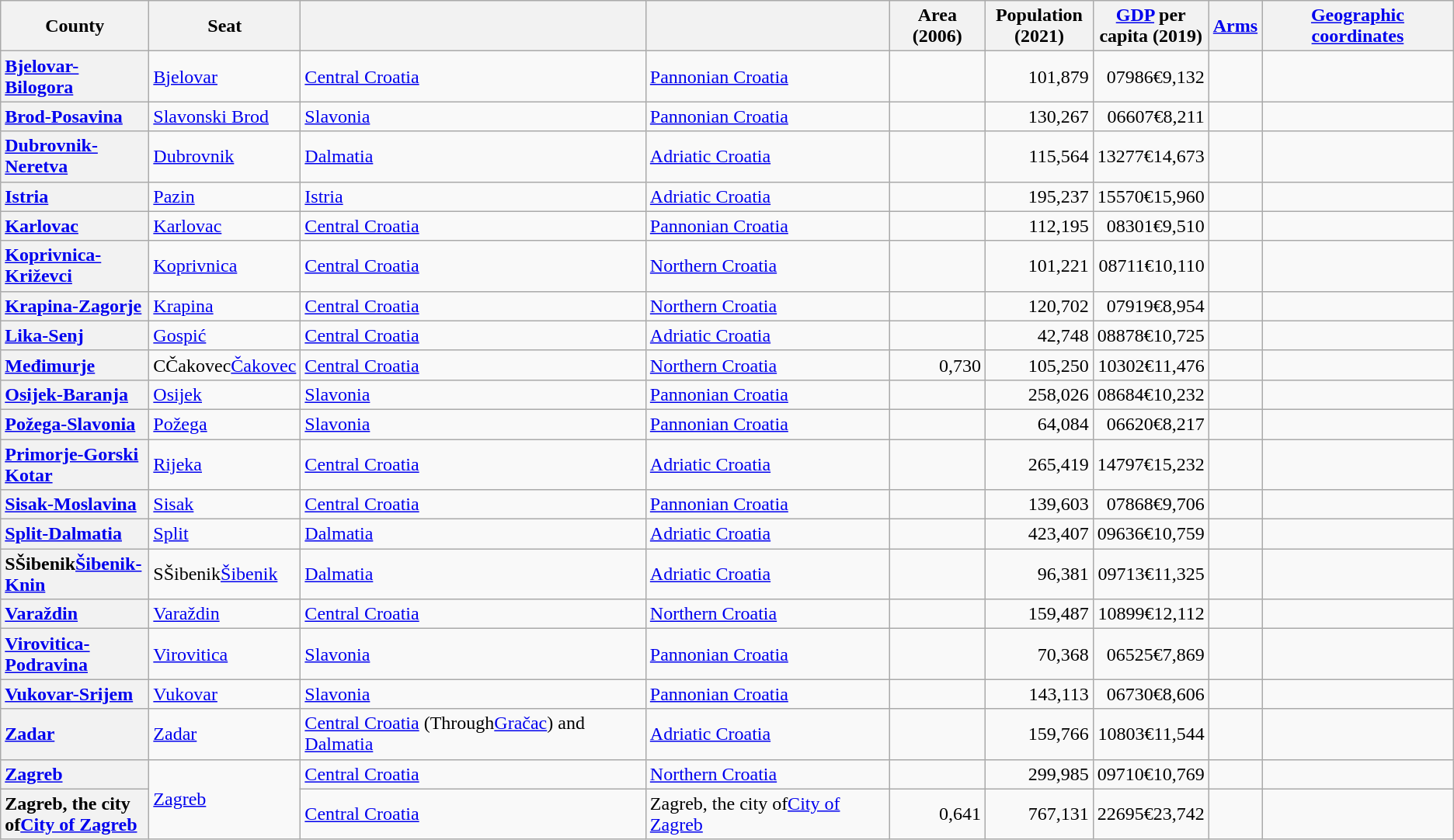<table class="sortable plainrowheaders wikitable" style="cellspacing=2px; text-align:left;">
<tr style="font-size:100%; text-align:right;">
<th style="width:120px;" scope="col">County</th>
<th style="width:75px;" scope="col">Seat</th>
<th></th>
<th></th>
<th style="width:75px;" scope="col">Area (2006)</th>
<th style="width:85px;" scope="col">Population (2021)</th>
<th style="width:85px;" scope="col"><a href='#'>GDP</a> per capita (2019)</th>
<th scope="col" class="unsortable"><a href='#'>Arms</a></th>
<th scope="col"><a href='#'>Geographic coordinates</a></th>
</tr>
<tr>
<th scope="row" style=text-align:left><a href='#'>Bjelovar-Bilogora</a></th>
<td><a href='#'>Bjelovar</a></td>
<td><a href='#'>Central Croatia</a></td>
<td><a href='#'>Pannonian Croatia</a></td>
<td style="text-align:right"></td>
<td style="text-align:right">101,879</td>
<td style="text-align:right"><span>07986</span>€9,132</td>
<td align="center"></td>
<td align=center></td>
</tr>
<tr>
<th scope="row" style=text-align:left><a href='#'>Brod-Posavina</a></th>
<td><a href='#'>Slavonski Brod</a></td>
<td><a href='#'>Slavonia</a></td>
<td><a href='#'>Pannonian Croatia</a></td>
<td style="text-align:right"></td>
<td style="text-align:right">130,267</td>
<td style="text-align:right"><span>06607</span>€8,211</td>
<td align="center"></td>
<td align=center></td>
</tr>
<tr>
<th scope="row" style=text-align:left><a href='#'>Dubrovnik-Neretva</a></th>
<td><a href='#'>Dubrovnik</a></td>
<td><a href='#'>Dalmatia</a></td>
<td><a href='#'>Adriatic Croatia</a></td>
<td style="text-align:right"></td>
<td style="text-align:right">115,564</td>
<td style="text-align:right"><span>13277</span>€14,673</td>
<td align="center"></td>
<td align=center></td>
</tr>
<tr>
<th scope="row" style=text-align:left><a href='#'>Istria</a></th>
<td><a href='#'>Pazin</a></td>
<td><a href='#'>Istria</a></td>
<td><a href='#'>Adriatic Croatia</a></td>
<td style="text-align:right"></td>
<td style="text-align:right">195,237</td>
<td style="text-align:right"><span>15570</span>€15,960</td>
<td align="center"></td>
<td align=center></td>
</tr>
<tr>
<th scope="row" style=text-align:left><a href='#'>Karlovac</a></th>
<td><a href='#'>Karlovac</a></td>
<td><a href='#'>Central Croatia</a></td>
<td><a href='#'>Pannonian Croatia</a></td>
<td style="text-align:right"></td>
<td style="text-align:right">112,195</td>
<td style="text-align:right"><span>08301</span>€9,510</td>
<td align="center"></td>
<td align=center></td>
</tr>
<tr>
<th scope="row" style=text-align:left><a href='#'>Koprivnica-Križevci</a></th>
<td><a href='#'>Koprivnica</a></td>
<td><a href='#'>Central Croatia</a></td>
<td><a href='#'>Northern Croatia</a></td>
<td style="text-align:right"></td>
<td style="text-align:right">101,221</td>
<td style="text-align:right"><span>08711</span>€10,110</td>
<td align="center"></td>
<td align=center></td>
</tr>
<tr>
<th scope="row" style=text-align:left><a href='#'>Krapina-Zagorje</a></th>
<td><a href='#'>Krapina</a></td>
<td><a href='#'>Central Croatia</a></td>
<td><a href='#'>Northern Croatia</a></td>
<td style="text-align:right"></td>
<td style="text-align:right">120,702</td>
<td style="text-align:right"><span>07919</span>€8,954</td>
<td align="center"></td>
<td align=center></td>
</tr>
<tr>
<th scope="row" style=text-align:left><a href='#'>Lika-Senj</a></th>
<td><a href='#'>Gospić</a></td>
<td><a href='#'>Central Croatia</a></td>
<td><a href='#'>Adriatic Croatia</a></td>
<td style="text-align:right"></td>
<td style="text-align:right">42,748</td>
<td style="text-align:right"><span>08878</span>€10,725</td>
<td align="center"></td>
<td align=center></td>
</tr>
<tr>
<th scope="row" style=text-align:left><a href='#'>Međimurje</a></th>
<td><span>CČakovec</span><a href='#'>Čakovec</a></td>
<td><a href='#'>Central Croatia</a></td>
<td><a href='#'>Northern Croatia</a></td>
<td style="text-align:right"><span>0,730</span></td>
<td style="text-align:right">105,250</td>
<td style="text-align:right"><span>10302</span>€11,476</td>
<td align="center"></td>
<td align=center></td>
</tr>
<tr>
<th scope="row" style=text-align:left><a href='#'>Osijek-Baranja</a></th>
<td><a href='#'>Osijek</a></td>
<td><a href='#'>Slavonia</a></td>
<td><a href='#'>Pannonian Croatia</a></td>
<td style="text-align:right"></td>
<td style="text-align:right">258,026</td>
<td style="text-align:right"><span>08684</span>€10,232</td>
<td align="center"></td>
<td align=center></td>
</tr>
<tr>
<th scope="row" style=text-align:left><a href='#'>Požega-Slavonia</a></th>
<td><a href='#'>Požega</a></td>
<td><a href='#'>Slavonia</a></td>
<td><a href='#'>Pannonian Croatia</a></td>
<td style="text-align:right"></td>
<td style="text-align:right">64,084</td>
<td style="text-align:right"><span>06620</span>€8,217</td>
<td align="center"></td>
<td align=center></td>
</tr>
<tr>
<th scope="row" style=text-align:left><a href='#'>Primorje-Gorski Kotar</a></th>
<td><a href='#'>Rijeka</a></td>
<td><a href='#'>Central Croatia</a></td>
<td><a href='#'>Adriatic Croatia</a></td>
<td style="text-align:right"></td>
<td style="text-align:right">265,419</td>
<td style="text-align:right"><span>14797</span>€15,232</td>
<td align="center"></td>
<td align=center></td>
</tr>
<tr>
<th scope="row" style="text-align:left"><a href='#'>Sisak-Moslavina</a></th>
<td><a href='#'>Sisak</a></td>
<td><a href='#'>Central Croatia</a></td>
<td><a href='#'>Pannonian Croatia</a></td>
<td style="text-align:right"></td>
<td style="text-align:right">139,603</td>
<td style="text-align:right"><span>07868</span>€9,706</td>
<td align="center"></td>
<td align="center"></td>
</tr>
<tr>
<th scope="row" style="text-align:left"><a href='#'>Split-Dalmatia</a></th>
<td><a href='#'>Split</a></td>
<td><a href='#'>Dalmatia</a></td>
<td><a href='#'>Adriatic Croatia</a></td>
<td style="text-align:right"></td>
<td style="text-align:right">423,407</td>
<td style="text-align:right"><span>09636</span>€10,759</td>
<td align="center"></td>
<td align="center"></td>
</tr>
<tr>
<th scope="row" style="text-align:left"><span>SŠibenik</span><a href='#'>Šibenik-Knin</a></th>
<td><span>SŠibenik</span><a href='#'>Šibenik</a></td>
<td><a href='#'>Dalmatia</a></td>
<td><a href='#'>Adriatic Croatia</a></td>
<td style="text-align:right"></td>
<td style="text-align:right">96,381</td>
<td style="text-align:right"><span>09713</span>€11,325</td>
<td align="center"></td>
<td align="center"></td>
</tr>
<tr>
<th scope="row" style=text-align:left><a href='#'>Varaždin</a></th>
<td><a href='#'>Varaždin</a></td>
<td><a href='#'>Central Croatia</a></td>
<td><a href='#'>Northern Croatia</a></td>
<td style="text-align:right"></td>
<td style="text-align:right">159,487</td>
<td style="text-align:right"><span>10899</span>€12,112</td>
<td align="center"></td>
<td align=center></td>
</tr>
<tr>
<th scope="row" style=text-align:left><a href='#'>Virovitica-Podravina</a></th>
<td><a href='#'>Virovitica</a></td>
<td><a href='#'>Slavonia</a></td>
<td><a href='#'>Pannonian Croatia</a></td>
<td style="text-align:right"></td>
<td style="text-align:right">70,368</td>
<td style="text-align:right"><span>06525</span>€7,869</td>
<td align="center"></td>
<td align=center></td>
</tr>
<tr>
<th scope="row" style=text-align:left><a href='#'>Vukovar-Srijem</a></th>
<td><a href='#'>Vukovar</a></td>
<td><a href='#'>Slavonia</a></td>
<td><a href='#'>Pannonian Croatia</a></td>
<td style="text-align:right"></td>
<td style="text-align:right">143,113</td>
<td style="text-align:right"><span>06730</span>€8,606</td>
<td align="center"></td>
<td align=center></td>
</tr>
<tr>
<th scope="row" style=text-align:left><a href='#'>Zadar</a></th>
<td><a href='#'>Zadar</a></td>
<td><a href='#'>Central Croatia</a> (Through<a href='#'>Gračac</a>) and <a href='#'>Dalmatia</a></td>
<td><a href='#'>Adriatic Croatia</a></td>
<td style="text-align:right"></td>
<td style="text-align:right">159,766</td>
<td style="text-align:right"><span>10803</span>€11,544</td>
<td align="center"></td>
<td align=center></td>
</tr>
<tr>
<th scope="row" style=text-align:left><a href='#'>Zagreb</a></th>
<td rowspan="2"><a href='#'>Zagreb</a></td>
<td><a href='#'>Central Croatia</a></td>
<td><a href='#'>Northern Croatia</a></td>
<td style="text-align:right"></td>
<td style="text-align:right">299,985</td>
<td style="text-align:right"><span>09710</span>€10,769</td>
<td align="center"></td>
<td align=center></td>
</tr>
<tr>
<th scope="row" style=text-align:left><span>Zagreb, the city of</span><a href='#'>City of Zagreb</a></th>
<td><a href='#'>Central Croatia</a></td>
<td><span>Zagreb, the city of</span><a href='#'>City of Zagreb</a></td>
<td style="text-align:right"><span>0,641</span></td>
<td style="text-align:right">767,131</td>
<td style="text-align:right"><span>22695</span>€23,742</td>
<td align="center"></td>
<td align=center></td>
</tr>
</table>
